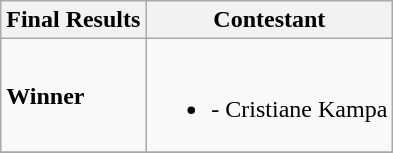<table class="wikitable">
<tr>
<th>Final Results</th>
<th>Contestant</th>
</tr>
<tr>
<td><strong>Winner</strong></td>
<td><br><ul><li><strong></strong> - Cristiane Kampa</li></ul></td>
</tr>
<tr>
</tr>
</table>
